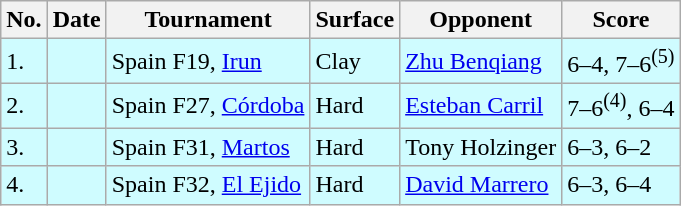<table class="sortable wikitable">
<tr>
<th>No.</th>
<th>Date</th>
<th>Tournament</th>
<th>Surface</th>
<th>Opponent</th>
<th class="unsortable">Score</th>
</tr>
<tr style="background:#cffcff;">
<td>1.</td>
<td></td>
<td>Spain F19, <a href='#'>Irun</a></td>
<td>Clay</td>
<td> <a href='#'>Zhu Benqiang</a></td>
<td>6–4, 7–6<sup>(5)</sup></td>
</tr>
<tr style="background:#cffcff;">
<td>2.</td>
<td></td>
<td>Spain F27, <a href='#'>Córdoba</a></td>
<td>Hard</td>
<td> <a href='#'>Esteban Carril</a></td>
<td>7–6<sup>(4)</sup>, 6–4</td>
</tr>
<tr style="background:#cffcff;">
<td>3.</td>
<td></td>
<td>Spain F31, <a href='#'>Martos</a></td>
<td>Hard</td>
<td> Tony Holzinger</td>
<td>6–3, 6–2</td>
</tr>
<tr style="background:#cffcff;">
<td>4.</td>
<td></td>
<td>Spain F32, <a href='#'>El Ejido</a></td>
<td>Hard</td>
<td> <a href='#'>David Marrero</a></td>
<td>6–3, 6–4</td>
</tr>
</table>
